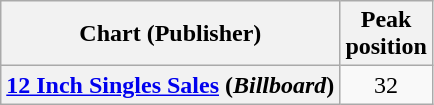<table class="wikitable sortable plainrowheaders" style="text-align:center;">
<tr>
<th>Chart (Publisher)</th>
<th>Peak<br>position</th>
</tr>
<tr>
<th scope="row"><a href='#'>12 Inch Singles Sales</a> (<em>Billboard</em>)</th>
<td>32</td>
</tr>
</table>
